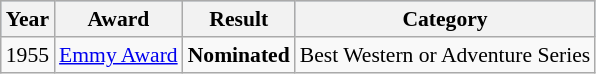<table class="wikitable" style="font-size: 90%;">
<tr align="center" bgcolor="#b0c4de">
<th>Year</th>
<th>Award</th>
<th>Result</th>
<th>Category</th>
</tr>
<tr>
<td>1955</td>
<td><a href='#'>Emmy Award</a></td>
<td><strong>Nominated</strong></td>
<td>Best Western or Adventure Series</td>
</tr>
</table>
